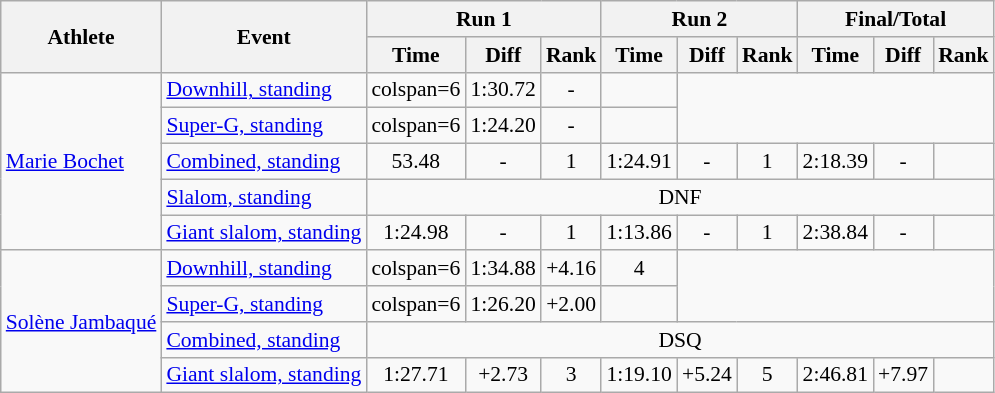<table class="wikitable" style="font-size:90%">
<tr>
<th rowspan="2">Athlete</th>
<th rowspan="2">Event</th>
<th colspan="3">Run 1</th>
<th colspan="3">Run 2</th>
<th colspan="3">Final/Total</th>
</tr>
<tr>
<th>Time</th>
<th>Diff</th>
<th>Rank</th>
<th>Time</th>
<th>Diff</th>
<th>Rank</th>
<th>Time</th>
<th>Diff</th>
<th>Rank</th>
</tr>
<tr>
<td rowspan=5><a href='#'>Marie Bochet</a></td>
<td><a href='#'>Downhill, standing</a></td>
<td>colspan=6 </td>
<td align="center">1:30.72</td>
<td align="center">-</td>
<td align="center"></td>
</tr>
<tr>
<td><a href='#'>Super-G, standing</a></td>
<td>colspan=6 </td>
<td align="center">1:24.20</td>
<td align="center">-</td>
<td align="center"></td>
</tr>
<tr>
<td><a href='#'>Combined, standing</a></td>
<td align="center">53.48</td>
<td align="center">-</td>
<td align="center">1</td>
<td align="center">1:24.91</td>
<td align="center">-</td>
<td align="center">1</td>
<td align="center">2:18.39</td>
<td align="center">-</td>
<td align="center"></td>
</tr>
<tr>
<td><a href='#'>Slalom, standing</a></td>
<td align="center" colspan=9>DNF</td>
</tr>
<tr>
<td><a href='#'>Giant slalom, standing</a></td>
<td align="center">1:24.98</td>
<td align="center">-</td>
<td align="center">1</td>
<td align="center">1:13.86</td>
<td align="center">-</td>
<td align="center">1</td>
<td align="center">2:38.84</td>
<td align="center">-</td>
<td align="center"></td>
</tr>
<tr>
<td rowspan=4><a href='#'>Solène Jambaqué</a></td>
<td><a href='#'>Downhill, standing</a></td>
<td>colspan=6 </td>
<td align="center">1:34.88</td>
<td align="center">+4.16</td>
<td align="center">4</td>
</tr>
<tr>
<td><a href='#'>Super-G, standing</a></td>
<td>colspan=6 </td>
<td align="center">1:26.20</td>
<td align="center">+2.00</td>
<td align="center"></td>
</tr>
<tr>
<td><a href='#'>Combined, standing</a></td>
<td align="center" colspan=9>DSQ</td>
</tr>
<tr>
<td><a href='#'>Giant slalom, standing</a></td>
<td align="center">1:27.71</td>
<td align="center">+2.73</td>
<td align="center">3</td>
<td align="center">1:19.10</td>
<td align="center">+5.24</td>
<td align="center">5</td>
<td align="center">2:46.81</td>
<td align="center">+7.97</td>
<td align="center"></td>
</tr>
</table>
